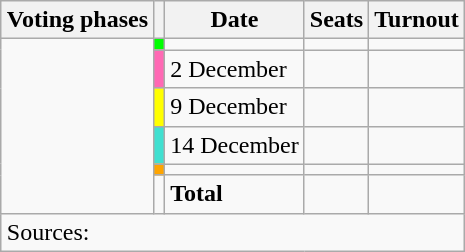<table class="wikitable" style="float:right;">
<tr>
<th>Voting phases</th>
<th></th>
<th>Date</th>
<th>Seats</th>
<th>Turnout</th>
</tr>
<tr>
<td rowspan="6"></td>
<td style="background:#0f0;"></td>
<td></td>
<td></td>
<td></td>
</tr>
<tr>
<td style="background:hotPink;"></td>
<td>2 December</td>
<td></td>
<td></td>
</tr>
<tr>
<td style="background:#ff0;"></td>
<td>9 December</td>
<td></td>
<td></td>
</tr>
<tr>
<td style="background:#40e0d0;"></td>
<td>14 December</td>
<td></td>
<td></td>
</tr>
<tr>
<td style="background:orange;"></td>
<td></td>
<td></td>
<td></td>
</tr>
<tr>
<td></td>
<td><strong>Total</strong></td>
<td></td>
<td></td>
</tr>
<tr>
<td colspan="5">Sources:</td>
</tr>
</table>
